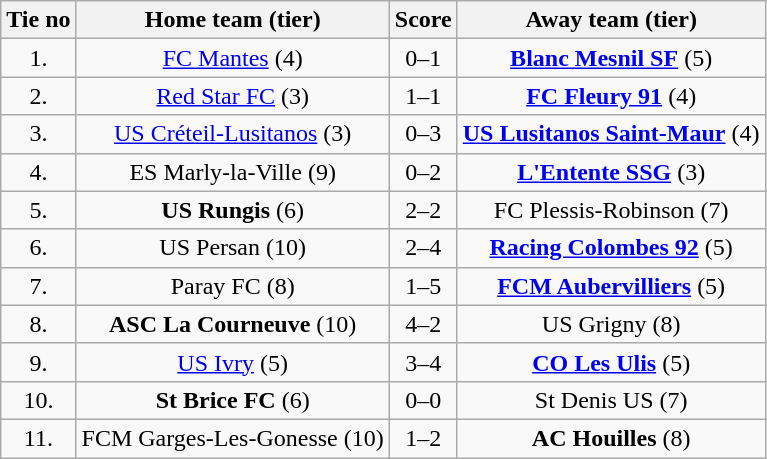<table class="wikitable" style="text-align: center">
<tr>
<th>Tie no</th>
<th>Home team (tier)</th>
<th>Score</th>
<th>Away team (tier)</th>
</tr>
<tr>
<td>1.</td>
<td><a href='#'>FC Mantes</a> (4)</td>
<td>0–1</td>
<td><strong><a href='#'>Blanc Mesnil SF</a></strong> (5)</td>
</tr>
<tr>
<td>2.</td>
<td><a href='#'>Red Star FC</a> (3)</td>
<td>1–1 </td>
<td><strong><a href='#'>FC Fleury 91</a></strong> (4)</td>
</tr>
<tr>
<td>3.</td>
<td><a href='#'>US Créteil-Lusitanos</a> (3)</td>
<td>0–3</td>
<td><strong><a href='#'>US Lusitanos Saint-Maur</a></strong> (4)</td>
</tr>
<tr>
<td>4.</td>
<td>ES Marly-la-Ville (9)</td>
<td>0–2</td>
<td><strong><a href='#'>L'Entente SSG</a></strong> (3)</td>
</tr>
<tr>
<td>5.</td>
<td><strong>US Rungis</strong> (6)</td>
<td>2–2 </td>
<td>FC Plessis-Robinson (7)</td>
</tr>
<tr>
<td>6.</td>
<td>US Persan (10)</td>
<td>2–4</td>
<td><strong><a href='#'>Racing Colombes 92</a></strong> (5)</td>
</tr>
<tr>
<td>7.</td>
<td>Paray FC (8)</td>
<td>1–5</td>
<td><strong><a href='#'>FCM Aubervilliers</a></strong> (5)</td>
</tr>
<tr>
<td>8.</td>
<td><strong>ASC La Courneuve</strong> (10)</td>
<td>4–2</td>
<td>US Grigny (8)</td>
</tr>
<tr>
<td>9.</td>
<td><a href='#'>US Ivry</a> (5)</td>
<td>3–4</td>
<td><strong><a href='#'>CO Les Ulis</a></strong> (5)</td>
</tr>
<tr>
<td>10.</td>
<td><strong>St Brice FC</strong> (6)</td>
<td>0–0 </td>
<td>St Denis US (7)</td>
</tr>
<tr>
<td>11.</td>
<td>FCM Garges-Les-Gonesse (10)</td>
<td>1–2</td>
<td><strong>AC Houilles</strong> (8)</td>
</tr>
</table>
